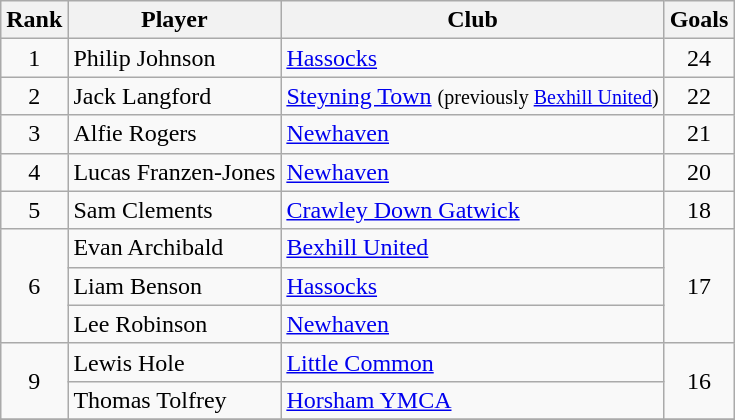<table class="wikitable" style="text-align:center">
<tr>
<th>Rank</th>
<th>Player</th>
<th>Club</th>
<th>Goals</th>
</tr>
<tr>
<td>1</td>
<td align="left">Philip Johnson</td>
<td align="left"><a href='#'>Hassocks</a></td>
<td>24</td>
</tr>
<tr>
<td>2</td>
<td align="left">Jack Langford</td>
<td align="left"><a href='#'>Steyning Town</a> <small>(previously <a href='#'>Bexhill United</a>)</small></td>
<td>22</td>
</tr>
<tr>
<td>3</td>
<td align="left">Alfie Rogers</td>
<td align="left"><a href='#'>Newhaven</a></td>
<td>21</td>
</tr>
<tr>
<td>4</td>
<td align="left">Lucas Franzen-Jones</td>
<td align="left"><a href='#'>Newhaven</a></td>
<td>20</td>
</tr>
<tr>
<td>5</td>
<td align="left">Sam Clements</td>
<td align="left"><a href='#'>Crawley Down Gatwick</a></td>
<td>18</td>
</tr>
<tr>
<td rowspan="3">6</td>
<td align="left">Evan Archibald</td>
<td align="left"><a href='#'>Bexhill United</a></td>
<td rowspan="3">17</td>
</tr>
<tr>
<td align="left">Liam Benson</td>
<td align="left"><a href='#'>Hassocks</a></td>
</tr>
<tr>
<td align="left">Lee Robinson</td>
<td align="left"><a href='#'>Newhaven</a></td>
</tr>
<tr>
<td rowspan="2">9</td>
<td align="left">Lewis Hole</td>
<td align="left"><a href='#'>Little Common</a></td>
<td rowspan="2">16</td>
</tr>
<tr>
<td align="left">Thomas Tolfrey</td>
<td align="left"><a href='#'>Horsham YMCA</a></td>
</tr>
<tr>
</tr>
</table>
